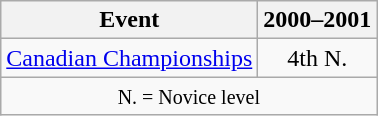<table class="wikitable" style="text-align:center">
<tr>
<th>Event</th>
<th>2000–2001</th>
</tr>
<tr>
<td align=left><a href='#'>Canadian Championships</a></td>
<td>4th N.</td>
</tr>
<tr>
<td colspan=2 align=center><small> N. = Novice level </small></td>
</tr>
</table>
